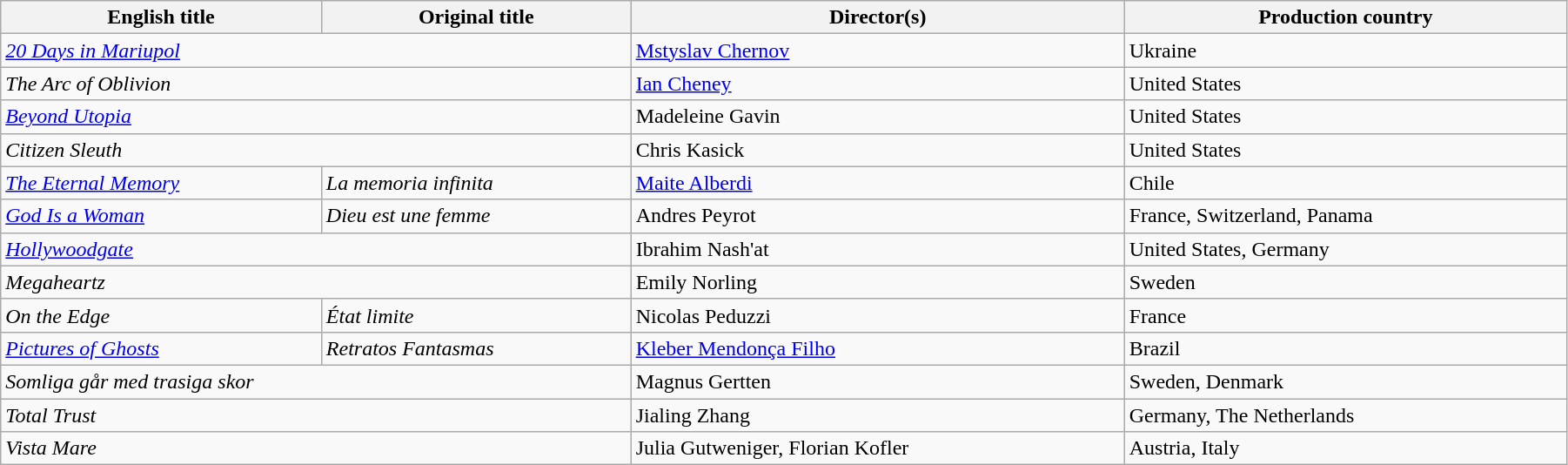<table class="wikitable" style="width:95%; margin-bottom:2px">
<tr>
<th>English title</th>
<th>Original title</th>
<th>Director(s)</th>
<th>Production country</th>
</tr>
<tr>
<td colspan="2"><em><a href='#'>20 Days in Mariupol</a></em></td>
<td><a href='#'>Mstyslav Chernov</a></td>
<td>Ukraine</td>
</tr>
<tr>
<td colspan="2"><em>The Arc of Oblivion</em></td>
<td><a href='#'>Ian Cheney</a></td>
<td>United States</td>
</tr>
<tr>
<td colspan="2"><em><a href='#'>Beyond Utopia</a></em></td>
<td>Madeleine Gavin</td>
<td>United States</td>
</tr>
<tr>
<td colspan="2"><em>Citizen Sleuth</em></td>
<td>Chris Kasick</td>
<td>United States</td>
</tr>
<tr>
<td><em><a href='#'>The Eternal Memory</a></em></td>
<td><em>La memoria infinita</em></td>
<td><a href='#'>Maite Alberdi</a></td>
<td>Chile</td>
</tr>
<tr>
<td><em><a href='#'>God Is a Woman</a></em></td>
<td><em>Dieu est une femme</em></td>
<td>Andres Peyrot</td>
<td>France, Switzerland, Panama</td>
</tr>
<tr>
<td colspan="2"><em><a href='#'>Hollywoodgate</a></em></td>
<td>Ibrahim Nash'at</td>
<td>United States, Germany</td>
</tr>
<tr>
<td colspan="2"><em>Megaheartz</em></td>
<td>Emily Norling</td>
<td>Sweden</td>
</tr>
<tr>
<td><em>On the Edge</em></td>
<td><em>État limite</em></td>
<td>Nicolas Peduzzi</td>
<td>France</td>
</tr>
<tr>
<td><em><a href='#'>Pictures of Ghosts</a></em></td>
<td><em>Retratos Fantasmas</em></td>
<td><a href='#'>Kleber Mendonça Filho</a></td>
<td>Brazil</td>
</tr>
<tr>
<td colspan="2"><em>Somliga går med trasiga skor</em></td>
<td>Magnus Gertten</td>
<td>Sweden, Denmark</td>
</tr>
<tr>
<td colspan="2"><em>Total Trust</em></td>
<td>Jialing Zhang</td>
<td>Germany, The Netherlands</td>
</tr>
<tr>
<td colspan="2"><em>Vista Mare</em></td>
<td>Julia Gutweniger, Florian Kofler</td>
<td>Austria, Italy</td>
</tr>
</table>
